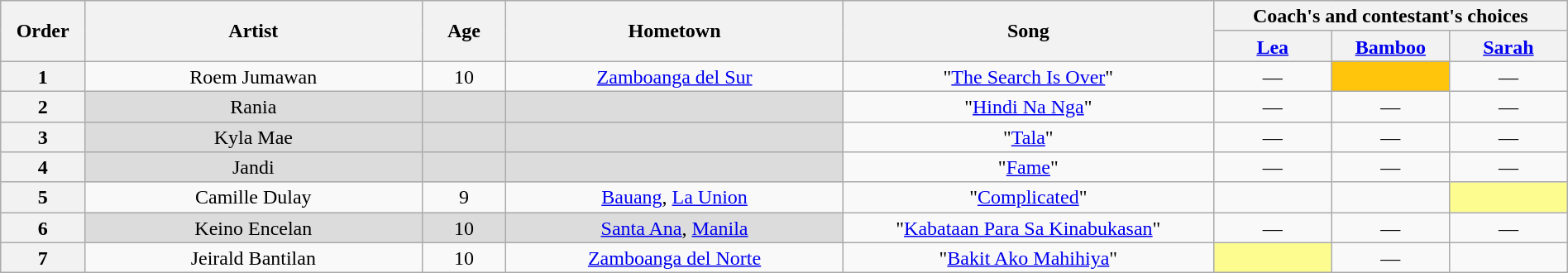<table class="wikitable" style="text-align:center; line-height:17px; width:100%;">
<tr>
<th rowspan="2" scope="col" width="05%">Order</th>
<th rowspan="2" scope="col" width="20%">Artist</th>
<th rowspan="2" scope="col" width="05%">Age</th>
<th rowspan="2" scope="col" width="20%">Hometown</th>
<th rowspan="2" scope="col" width="22%">Song</th>
<th colspan="3" scope="col" width="28%">Coach's and contestant's choices</th>
</tr>
<tr>
<th width="07%"><a href='#'>Lea</a></th>
<th width="07%"><a href='#'>Bamboo</a></th>
<th width="07%"><a href='#'>Sarah</a></th>
</tr>
<tr>
<th>1</th>
<td>Roem Jumawan</td>
<td>10</td>
<td><a href='#'>Zamboanga del Sur</a></td>
<td>"<a href='#'>The Search Is Over</a>"</td>
<td>—</td>
<td style="background:#FFC40C;"><strong></strong></td>
<td>—</td>
</tr>
<tr>
<th>2</th>
<td style="background:#DCDCDC;">Rania</td>
<td style="background:#DCDCDC;"></td>
<td style="background:#DCDCDC;"></td>
<td>"<a href='#'>Hindi Na Nga</a>"</td>
<td>—</td>
<td>—</td>
<td>—</td>
</tr>
<tr>
<th>3</th>
<td style="background:#DCDCDC;">Kyla Mae</td>
<td style="background:#DCDCDC;"></td>
<td style="background:#DCDCDC;"></td>
<td>"<a href='#'>Tala</a>"</td>
<td>—</td>
<td>—</td>
<td>—</td>
</tr>
<tr>
<th>4</th>
<td style="background:#DCDCDC;">Jandi</td>
<td style="background:#DCDCDC;"></td>
<td style="background:#DCDCDC;"></td>
<td>"<a href='#'>Fame</a>"</td>
<td>—</td>
<td>—</td>
<td>—</td>
</tr>
<tr>
<th>5</th>
<td>Camille Dulay</td>
<td>9</td>
<td><a href='#'>Bauang</a>, <a href='#'>La Union</a></td>
<td>"<a href='#'>Complicated</a>"</td>
<td><strong></strong></td>
<td><strong></strong></td>
<td style="background:#fdfc8f;"><strong></strong></td>
</tr>
<tr>
<th>6</th>
<td style="background:#DCDCDC;">Keino Encelan</td>
<td style="background:#DCDCDC;">10</td>
<td style="background:#DCDCDC;"><a href='#'>Santa Ana</a>, <a href='#'>Manila</a></td>
<td>"<a href='#'>Kabataan Para Sa Kinabukasan</a>"</td>
<td>—</td>
<td>—</td>
<td>—</td>
</tr>
<tr>
<th>7</th>
<td>Jeirald Bantilan</td>
<td>10</td>
<td><a href='#'>Zamboanga del Norte</a></td>
<td>"<a href='#'>Bakit Ako Mahihiya</a>"</td>
<td style="background:#fdfc8f;"><strong></strong></td>
<td>—</td>
<td><strong></strong></td>
</tr>
</table>
